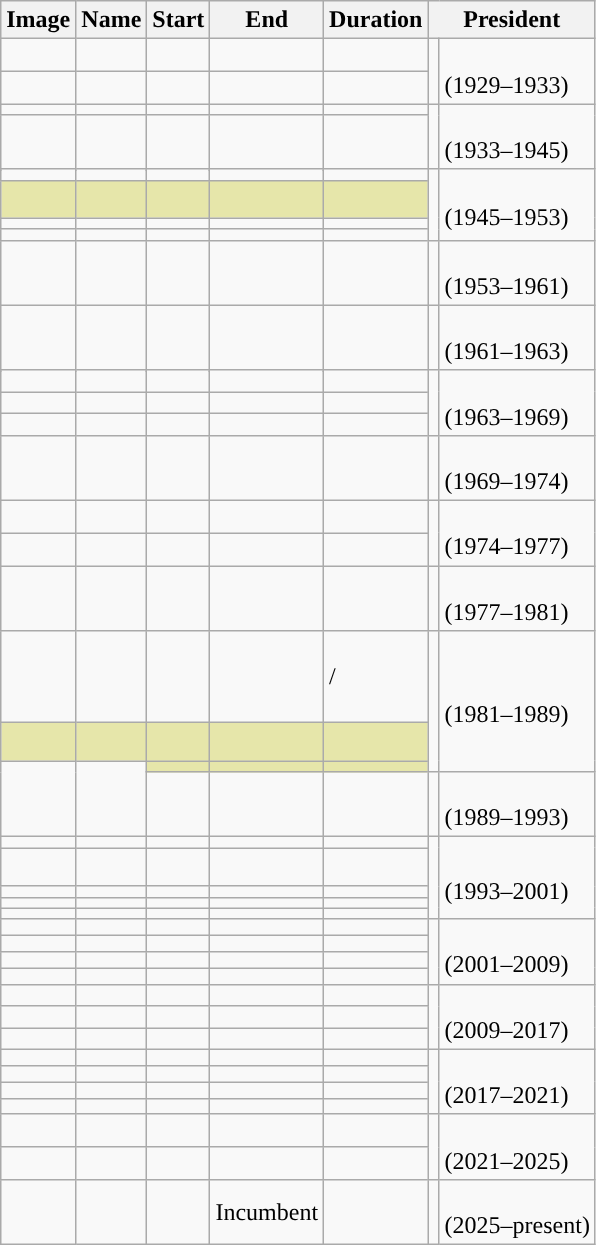<table class="wikitable sortable">
<tr>
<th class=unsortable>Image</th>
<th>Name</th>
<th>Start</th>
<th>End</th>
<th>Duration</th>
<th colspan=2>President</th>
</tr>
<tr>
<td></td>
<td></td>
<td></td>
<td></td>
<td></td>
<td rowspan=2 style="background: "></td>
<td rowspan=2><br>(1929–1933)</td>
</tr>
<tr>
<td></td>
<td></td>
<td></td>
<td></td>
<td></td>
</tr>
<tr>
<td></td>
<td></td>
<td></td>
<td></td>
<td></td>
<td rowspan=2 style="background: "></td>
<td rowspan=2><br>(1933–1945)</td>
</tr>
<tr>
<td rowspan=2 style="padding-top: 1em; padding-bottom: 1em;"></td>
<td rowspan=2 style="padding-top: 1em; padding-bottom: 1em;"></td>
<td rowspan=2 style="padding-top: 1em; padding-bottom: 1em;"></td>
<td rowspan=2 style="padding-top: 1em; padding-bottom: 1em;"></td>
<td rowspan=2 style="padding-top: 1em; padding-bottom: 1em;"></td>
</tr>
<tr>
<td rowspan=5 style="background: "></td>
<td rowspan=5><br>(1945–1953)</td>
</tr>
<tr>
<td></td>
<td></td>
<td></td>
<td></td>
<td></td>
</tr>
<tr bgcolor="#e6e6aa">
<td></td>
<td><br></td>
<td></td>
<td></td>
<td></td>
</tr>
<tr>
<td></td>
<td></td>
<td></td>
<td></td>
<td></td>
</tr>
<tr>
<td></td>
<td></td>
<td></td>
<td></td>
<td></td>
</tr>
<tr>
<td></td>
<td></td>
<td></td>
<td></td>
<td></td>
<td style="background: "></td>
<td><br>(1953–1961)</td>
</tr>
<tr>
<td rowspan=2 style="padding-top: 1em; padding-bottom: 1em;"></td>
<td rowspan=2 style="padding-top: 1em; padding-bottom: 1em;"></td>
<td rowspan=2 style="padding-top: 1em; padding-bottom: 1em;"></td>
<td rowspan=2 style="padding-top: 1em; padding-bottom: 1em;"></td>
<td rowspan=2 style="padding-top: 1em; padding-bottom: 1em;"></td>
<td style="background: "></td>
<td><br>(1961–1963)</td>
</tr>
<tr>
<td rowspan=4 style="background: "></td>
<td rowspan=4><br>(1963–1969)</td>
</tr>
<tr>
<td></td>
<td></td>
<td></td>
<td></td>
<td></td>
</tr>
<tr>
<td></td>
<td></td>
<td></td>
<td></td>
<td></td>
</tr>
<tr>
<td></td>
<td></td>
<td></td>
<td></td>
<td></td>
</tr>
<tr>
<td></td>
<td></td>
<td></td>
<td></td>
<td></td>
<td style="background: "></td>
<td><br>(1969–1974)</td>
</tr>
<tr>
<td></td>
<td></td>
<td></td>
<td></td>
<td></td>
<td rowspan=2 style="background: "></td>
<td rowspan=2><br>(1974–1977)</td>
</tr>
<tr>
<td></td>
<td></td>
<td></td>
<td></td>
<td></td>
</tr>
<tr>
<td></td>
<td></td>
<td></td>
<td></td>
<td></td>
<td style="background: "></td>
<td><br>(1977–1981)</td>
</tr>
<tr>
<td></td>
<td></td>
<td></td>
<td><br><br><br></td>
<td>/<br></td>
<td rowspan=3 style="background: "></td>
<td rowspan=3><br>(1981–1989)</td>
</tr>
<tr bgcolor="#e6e6aa">
<td></td>
<td><br></td>
<td></td>
<td></td>
<td></td>
</tr>
<tr>
<td rowspan=2></td>
<td rowspan=2></td>
<td style="background-color:#E6E6AA;"></td>
<td style="background-color:#E6E6AA;"></td>
<td style="background-color:#E6E6AA;"></td>
</tr>
<tr>
<td></td>
<td></td>
<td></td>
<td style="background: "></td>
<td><br>(1989–1993)</td>
</tr>
<tr>
<td></td>
<td></td>
<td></td>
<td></td>
<td></td>
<td rowspan=5 style="background: "></td>
<td rowspan=5><br>(1993–2001)</td>
</tr>
<tr>
<td></td>
<td><br><em></em></td>
<td></td>
<td></td>
<td></td>
</tr>
<tr>
<td></td>
<td></td>
<td></td>
<td></td>
<td></td>
</tr>
<tr>
<td></td>
<td></td>
<td></td>
<td></td>
<td></td>
</tr>
<tr>
<td></td>
<td></td>
<td></td>
<td></td>
<td></td>
</tr>
<tr>
<td></td>
<td></td>
<td></td>
<td></td>
<td></td>
<td rowspan=4 style="background: "></td>
<td rowspan=4><br>(2001–2009)</td>
</tr>
<tr>
<td></td>
<td></td>
<td></td>
<td></td>
<td></td>
</tr>
<tr>
<td></td>
<td></td>
<td></td>
<td></td>
<td></td>
</tr>
<tr>
<td></td>
<td></td>
<td></td>
<td></td>
<td></td>
</tr>
<tr>
<td></td>
<td></td>
<td></td>
<td></td>
<td></td>
<td rowspan=3 style="background: "></td>
<td rowspan=3><br>(2009–2017)</td>
</tr>
<tr>
<td></td>
<td></td>
<td></td>
<td></td>
<td></td>
</tr>
<tr>
<td></td>
<td></td>
<td></td>
<td></td>
<td></td>
</tr>
<tr>
<td></td>
<td></td>
<td></td>
<td></td>
<td></td>
<td rowspan=4 style="background: "></td>
<td rowspan=4><br>(2017–2021)</td>
</tr>
<tr>
<td></td>
<td></td>
<td></td>
<td></td>
<td></td>
</tr>
<tr>
<td></td>
<td></td>
<td></td>
<td></td>
<td></td>
</tr>
<tr>
<td></td>
<td></td>
<td></td>
<td></td>
<td></td>
</tr>
<tr>
<td></td>
<td></td>
<td></td>
<td></td>
<td></td>
<td rowspan=2 style="background: "></td>
<td rowspan=2><br>(2021–2025)</td>
</tr>
<tr>
<td></td>
<td></td>
<td></td>
<td></td>
<td></td>
</tr>
<tr>
<td></td>
<td></td>
<td></td>
<td>Incumbent</td>
<td></td>
<td style="background: "></td>
<td><br>(2025–present)</td>
</tr>
</table>
